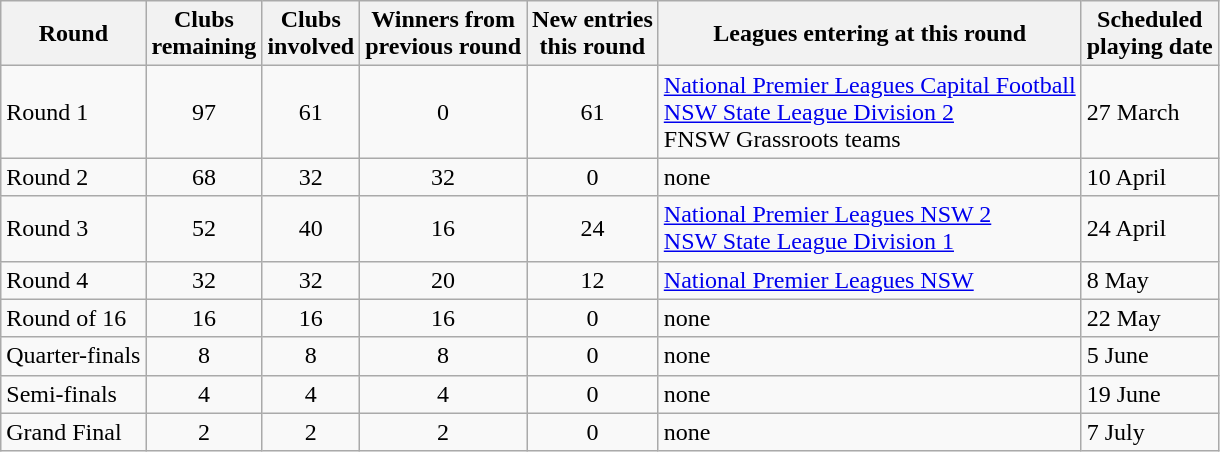<table class="wikitable">
<tr>
<th>Round</th>
<th>Clubs<br>remaining</th>
<th>Clubs<br>involved</th>
<th>Winners from<br>previous round</th>
<th>New entries<br>this round</th>
<th>Leagues entering at this round</th>
<th>Scheduled<br>playing date</th>
</tr>
<tr>
<td>Round 1</td>
<td style="text-align:center">97</td>
<td style="text-align:center">61</td>
<td style="text-align:center">0</td>
<td style="text-align:center">61</td>
<td><a href='#'>National Premier Leagues Capital Football</a><br><a href='#'>NSW State League Division 2</a><br>FNSW Grassroots teams</td>
<td>27 March</td>
</tr>
<tr>
<td>Round 2</td>
<td style="text-align:center">68</td>
<td style="text-align:center">32</td>
<td style="text-align:center">32</td>
<td style="text-align:center">0</td>
<td>none</td>
<td>10 April</td>
</tr>
<tr>
<td>Round 3</td>
<td style="text-align:center">52</td>
<td style="text-align:center">40</td>
<td style="text-align:center">16</td>
<td style="text-align:center">24</td>
<td><a href='#'>National Premier Leagues NSW 2</a><br><a href='#'>NSW State League Division 1</a></td>
<td>24 April</td>
</tr>
<tr>
<td>Round 4</td>
<td style="text-align:center">32</td>
<td style="text-align:center">32</td>
<td style="text-align:center">20</td>
<td style="text-align:center">12</td>
<td><a href='#'>National Premier Leagues NSW</a></td>
<td>8 May</td>
</tr>
<tr>
<td>Round of 16</td>
<td style="text-align:center">16</td>
<td style="text-align:center">16</td>
<td style="text-align:center">16</td>
<td style="text-align:center">0</td>
<td>none</td>
<td>22 May</td>
</tr>
<tr>
<td>Quarter-finals</td>
<td style="text-align:center">8</td>
<td style="text-align:center">8</td>
<td style="text-align:center">8</td>
<td style="text-align:center">0</td>
<td>none</td>
<td>5 June</td>
</tr>
<tr>
<td>Semi-finals</td>
<td style="text-align:center">4</td>
<td style="text-align:center">4</td>
<td style="text-align:center">4</td>
<td style="text-align:center">0</td>
<td>none</td>
<td>19 June</td>
</tr>
<tr>
<td>Grand Final</td>
<td style="text-align:center">2</td>
<td style="text-align:center">2</td>
<td style="text-align:center">2</td>
<td style="text-align:center">0</td>
<td>none</td>
<td>7 July</td>
</tr>
</table>
